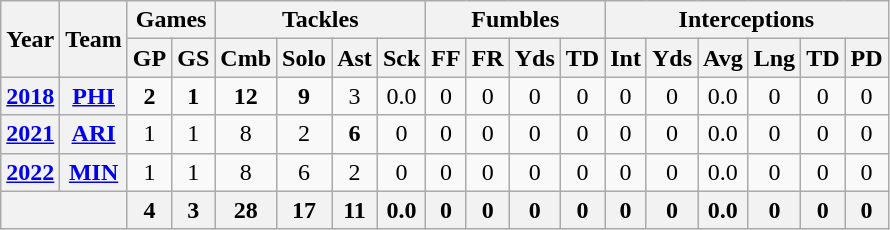<table class="wikitable" style="text-align: center;">
<tr>
<th rowspan="2">Year</th>
<th rowspan="2">Team</th>
<th colspan="2">Games</th>
<th colspan="4">Tackles</th>
<th colspan="4">Fumbles</th>
<th colspan="6">Interceptions</th>
</tr>
<tr>
<th>GP</th>
<th>GS</th>
<th>Cmb</th>
<th>Solo</th>
<th>Ast</th>
<th>Sck</th>
<th>FF</th>
<th>FR</th>
<th>Yds</th>
<th>TD</th>
<th>Int</th>
<th>Yds</th>
<th>Avg</th>
<th>Lng</th>
<th>TD</th>
<th>PD</th>
</tr>
<tr>
<th><a href='#'>2018</a></th>
<th><a href='#'>PHI</a></th>
<td><strong>2</strong></td>
<td><strong>1</strong></td>
<td><strong>12</strong></td>
<td><strong>9</strong></td>
<td>3</td>
<td>0.0</td>
<td>0</td>
<td>0</td>
<td>0</td>
<td>0</td>
<td>0</td>
<td>0</td>
<td>0.0</td>
<td>0</td>
<td>0</td>
<td>0</td>
</tr>
<tr>
<th><a href='#'>2021</a></th>
<th><a href='#'>ARI</a></th>
<td>1</td>
<td>1</td>
<td>8</td>
<td>2</td>
<td><strong>6</strong></td>
<td>0</td>
<td>0</td>
<td>0</td>
<td>0</td>
<td>0</td>
<td>0</td>
<td>0</td>
<td>0.0</td>
<td>0</td>
<td>0</td>
<td>0</td>
</tr>
<tr>
<th><a href='#'>2022</a></th>
<th><a href='#'>MIN</a></th>
<td>1</td>
<td>1</td>
<td>8</td>
<td>6</td>
<td>2</td>
<td>0</td>
<td>0</td>
<td>0</td>
<td>0</td>
<td>0</td>
<td>0</td>
<td>0</td>
<td>0.0</td>
<td>0</td>
<td>0</td>
<td>0</td>
</tr>
<tr>
<th colspan="2"></th>
<th>4</th>
<th>3</th>
<th>28</th>
<th>17</th>
<th>11</th>
<th>0.0</th>
<th>0</th>
<th>0</th>
<th>0</th>
<th>0</th>
<th>0</th>
<th>0</th>
<th>0.0</th>
<th>0</th>
<th>0</th>
<th>0</th>
</tr>
</table>
